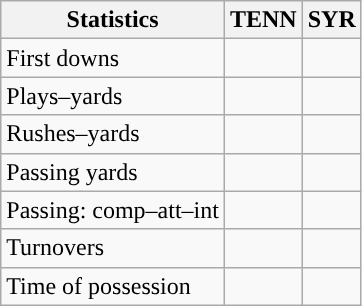<table class="wikitable" style="float:left">
<tr>
<th>Statistics</th>
<th>TENN</th>
<th>SYR</th>
</tr>
<tr>
<td>First downs</td>
<td></td>
<td></td>
</tr>
<tr>
<td>Plays–yards</td>
<td></td>
<td></td>
</tr>
<tr>
<td>Rushes–yards</td>
<td></td>
<td></td>
</tr>
<tr>
<td>Passing yards</td>
<td></td>
<td></td>
</tr>
<tr>
<td>Passing: comp–att–int</td>
<td></td>
<td></td>
</tr>
<tr>
<td>Turnovers</td>
<td></td>
<td></td>
</tr>
<tr>
<td>Time of possession</td>
<td></td>
<td></td>
</tr>
</table>
